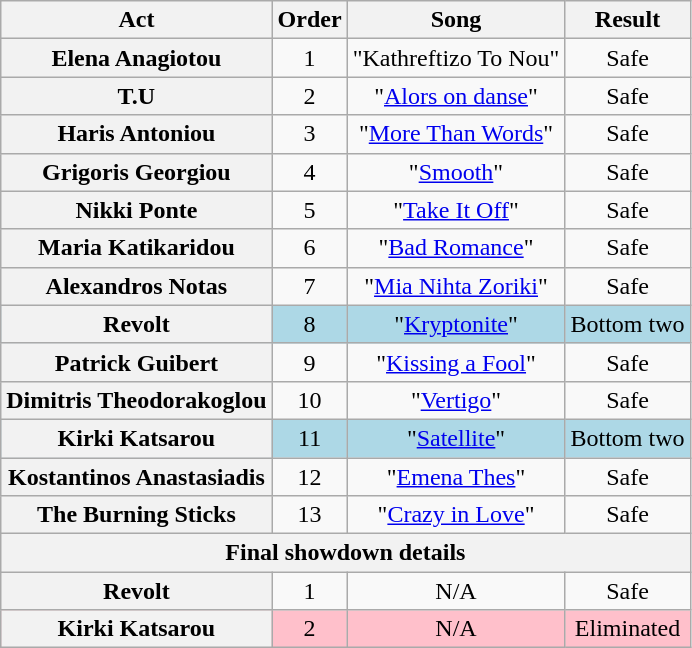<table class="wikitable plainrowheaders" style="text-align:center;">
<tr>
<th scope="col">Act</th>
<th scope="col">Order</th>
<th scope="col">Song</th>
<th scope="col">Result</th>
</tr>
<tr>
<th scope="row">Elena Anagiotou</th>
<td>1</td>
<td>"Kathreftizo To Nou"</td>
<td>Safe</td>
</tr>
<tr>
<th scope="row">T.U</th>
<td>2</td>
<td>"<a href='#'>Alors on danse</a>"</td>
<td>Safe</td>
</tr>
<tr>
<th scope="row">Haris Antoniou</th>
<td>3</td>
<td>"<a href='#'>More Than Words</a>"</td>
<td>Safe</td>
</tr>
<tr>
<th scope="row">Grigoris Georgiou</th>
<td>4</td>
<td>"<a href='#'>Smooth</a>"</td>
<td>Safe</td>
</tr>
<tr>
<th scope="row">Nikki Ponte</th>
<td>5</td>
<td>"<a href='#'>Take It Off</a>"</td>
<td>Safe</td>
</tr>
<tr>
<th scope="row">Maria Katikaridou</th>
<td>6</td>
<td>"<a href='#'>Bad Romance</a>"</td>
<td>Safe</td>
</tr>
<tr>
<th scope="row">Alexandros Notas</th>
<td>7</td>
<td>"<a href='#'>Mia Nihta Zoriki</a>"</td>
<td>Safe</td>
</tr>
<tr style="background:lightblue;">
<th scope="row">Revolt</th>
<td>8</td>
<td>"<a href='#'>Kryptonite</a>"</td>
<td>Bottom two</td>
</tr>
<tr>
<th scope="row">Patrick Guibert</th>
<td>9</td>
<td>"<a href='#'>Kissing a Fool</a>"</td>
<td>Safe</td>
</tr>
<tr>
<th scope="row">Dimitris Theodorakoglou</th>
<td>10</td>
<td>"<a href='#'>Vertigo</a>"</td>
<td>Safe</td>
</tr>
<tr style="background:lightblue;">
<th scope="row">Kirki Katsarou</th>
<td>11</td>
<td>"<a href='#'>Satellite</a>"</td>
<td>Bottom two</td>
</tr>
<tr>
<th scope="row">Kostantinos Anastasiadis</th>
<td>12</td>
<td>"<a href='#'>Emena Thes</a>"</td>
<td>Safe</td>
</tr>
<tr>
<th scope="row">The Burning Sticks</th>
<td>13</td>
<td>"<a href='#'>Crazy in Love</a>"</td>
<td>Safe</td>
</tr>
<tr>
<th scope="col" colspan="6">Final showdown details</th>
</tr>
<tr>
<th scope="row">Revolt</th>
<td>1</td>
<td>N/A</td>
<td>Safe</td>
</tr>
<tr style="background:pink;">
<th scope="row">Kirki Katsarou</th>
<td>2</td>
<td>N/A</td>
<td>Eliminated</td>
</tr>
</table>
